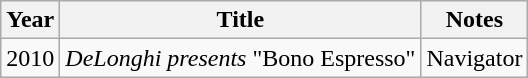<table class="wikitable">
<tr>
<th>Year</th>
<th>Title</th>
<th>Notes</th>
</tr>
<tr>
<td>2010</td>
<td><em>DeLonghi presents</em> "Bono Espresso"</td>
<td>Navigator</td>
</tr>
</table>
